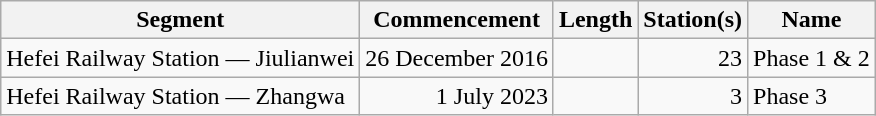<table class="wikitable" style="border-collapse: collapse; text-align: right;">
<tr>
<th>Segment</th>
<th>Commencement</th>
<th>Length</th>
<th>Station(s)</th>
<th>Name</th>
</tr>
<tr>
<td style="text-align: left;">Hefei Railway Station — Jiulianwei</td>
<td>26 December 2016</td>
<td></td>
<td>23</td>
<td style="text-align: left;">Phase 1 & 2</td>
</tr>
<tr>
<td style="text-align: left;">Hefei Railway Station — Zhangwa</td>
<td>1 July 2023</td>
<td></td>
<td>3</td>
<td style="text-align: left;">Phase 3</td>
</tr>
</table>
